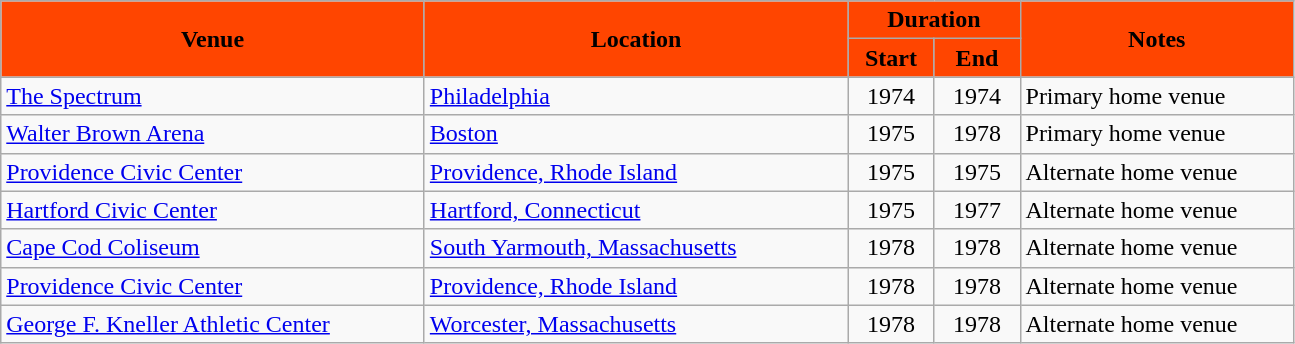<table class="wikitable" style="text-align:left">
<tr>
<th style="background:#FF4500;" rowspan="2" width="275px">Venue</th>
<th style="background:#FF4500;" rowspan="2" width="275px">Location</th>
<th style="background:#FF4500;" colspan="2">Duration</th>
<th style="background:#FF4500;" rowspan="2" width="175px">Notes</th>
</tr>
<tr>
<th style="background:#FF4500;" width="50px">Start</th>
<th style="background:#FF4500;" width="50px">End</th>
</tr>
<tr>
<td><a href='#'>The Spectrum</a></td>
<td><a href='#'>Philadelphia</a></td>
<td align="center">1974</td>
<td align="center">1974</td>
<td>Primary home venue</td>
</tr>
<tr>
<td><a href='#'>Walter Brown Arena</a></td>
<td><a href='#'>Boston</a></td>
<td align="center">1975</td>
<td align="center">1978</td>
<td>Primary home venue</td>
</tr>
<tr>
<td><a href='#'>Providence Civic Center</a></td>
<td><a href='#'>Providence, Rhode Island</a></td>
<td align="center">1975</td>
<td align="center">1975</td>
<td>Alternate home venue</td>
</tr>
<tr>
<td><a href='#'>Hartford Civic Center</a></td>
<td><a href='#'>Hartford, Connecticut</a></td>
<td align="center">1975</td>
<td align="center">1977</td>
<td>Alternate home venue</td>
</tr>
<tr>
<td><a href='#'>Cape Cod Coliseum</a></td>
<td><a href='#'>South Yarmouth, Massachusetts</a></td>
<td align="center">1978</td>
<td align="center">1978</td>
<td>Alternate home venue</td>
</tr>
<tr>
<td><a href='#'>Providence Civic Center</a></td>
<td><a href='#'>Providence, Rhode Island</a></td>
<td align="center">1978</td>
<td align="center">1978</td>
<td>Alternate home venue</td>
</tr>
<tr>
<td><a href='#'>George F. Kneller Athletic Center</a></td>
<td><a href='#'>Worcester, Massachusetts</a></td>
<td align="center">1978</td>
<td align="center">1978</td>
<td>Alternate home venue</td>
</tr>
</table>
